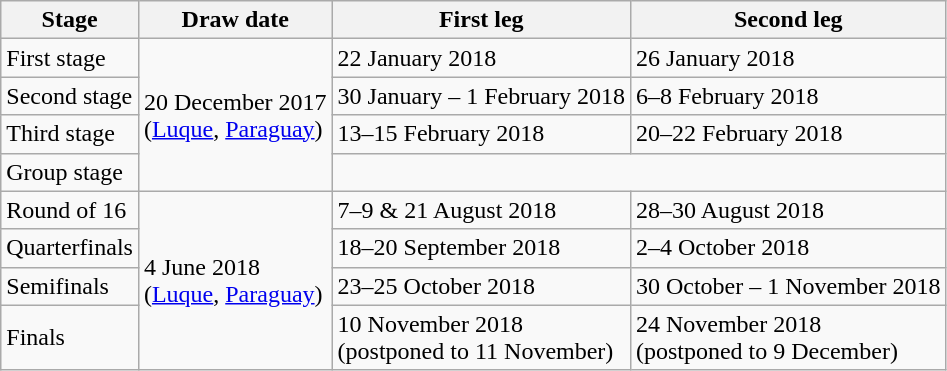<table class="wikitable">
<tr>
<th>Stage</th>
<th>Draw date</th>
<th>First leg</th>
<th>Second leg</th>
</tr>
<tr>
<td>First stage</td>
<td rowspan=4>20 December 2017<br>(<a href='#'>Luque</a>, <a href='#'>Paraguay</a>)</td>
<td>22 January 2018</td>
<td>26 January 2018</td>
</tr>
<tr>
<td>Second stage</td>
<td>30 January – 1 February 2018</td>
<td>6–8 February 2018</td>
</tr>
<tr>
<td>Third stage</td>
<td>13–15 February 2018</td>
<td>20–22 February 2018</td>
</tr>
<tr>
<td>Group stage</td>
<td colspan=2></td>
</tr>
<tr>
<td>Round of 16</td>
<td rowspan=4>4 June 2018<br>(<a href='#'>Luque</a>, <a href='#'>Paraguay</a>)</td>
<td>7–9 & 21 August 2018</td>
<td>28–30 August 2018</td>
</tr>
<tr>
<td>Quarterfinals</td>
<td>18–20 September 2018</td>
<td>2–4 October 2018</td>
</tr>
<tr>
<td>Semifinals</td>
<td>23–25 October 2018</td>
<td>30 October – 1 November 2018</td>
</tr>
<tr>
<td>Finals</td>
<td>10 November 2018<br>(postponed to 11 November)</td>
<td>24 November 2018<br>(postponed to 9 December)</td>
</tr>
</table>
